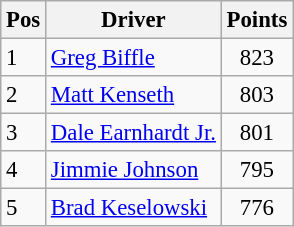<table class="sortable wikitable " style="font-size: 95%;">
<tr>
<th>Pos</th>
<th>Driver</th>
<th>Points</th>
</tr>
<tr>
<td>1</td>
<td><a href='#'>Greg Biffle</a></td>
<td style="text-align:center;">823</td>
</tr>
<tr>
<td>2</td>
<td><a href='#'>Matt Kenseth</a></td>
<td style="text-align:center;">803</td>
</tr>
<tr>
<td>3</td>
<td><a href='#'>Dale Earnhardt Jr.</a></td>
<td style="text-align:center;">801</td>
</tr>
<tr>
<td>4</td>
<td><a href='#'>Jimmie Johnson</a></td>
<td style="text-align:center;">795</td>
</tr>
<tr>
<td>5</td>
<td><a href='#'>Brad Keselowski</a></td>
<td style="text-align:center;">776</td>
</tr>
</table>
